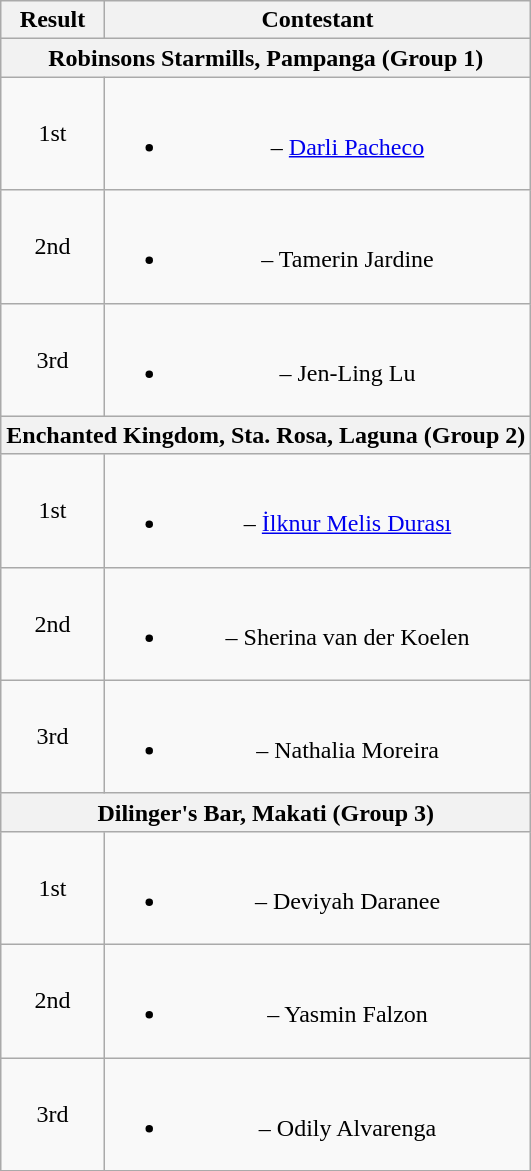<table class="wikitable" style="text-align:center;">
<tr>
<th>Result</th>
<th>Contestant</th>
</tr>
<tr>
<th colspan=2>Robinsons Starmills, Pampanga (Group 1)</th>
</tr>
<tr>
<td>1st</td>
<td><br><ul><li> – <a href='#'>Darli Pacheco</a></li></ul></td>
</tr>
<tr>
<td>2nd</td>
<td><br><ul><li> – Tamerin Jardine</li></ul></td>
</tr>
<tr>
<td>3rd</td>
<td><br><ul><li> – Jen-Ling Lu</li></ul></td>
</tr>
<tr>
<th colspan=2>Enchanted Kingdom, Sta. Rosa, Laguna (Group 2)</th>
</tr>
<tr>
<td>1st</td>
<td><br><ul><li> – <a href='#'>İlknur Melis Durası</a></li></ul></td>
</tr>
<tr>
<td>2nd</td>
<td><br><ul><li> – Sherina van der Koelen</li></ul></td>
</tr>
<tr>
<td>3rd</td>
<td><br><ul><li> – Nathalia Moreira</li></ul></td>
</tr>
<tr>
<th colspan=2>Dilinger's Bar, Makati (Group 3)</th>
</tr>
<tr>
<td>1st</td>
<td><br><ul><li> – Deviyah Daranee</li></ul></td>
</tr>
<tr>
<td>2nd</td>
<td><br><ul><li> – Yasmin Falzon</li></ul></td>
</tr>
<tr>
<td>3rd</td>
<td><br><ul><li> – Odily Alvarenga</li></ul></td>
</tr>
</table>
